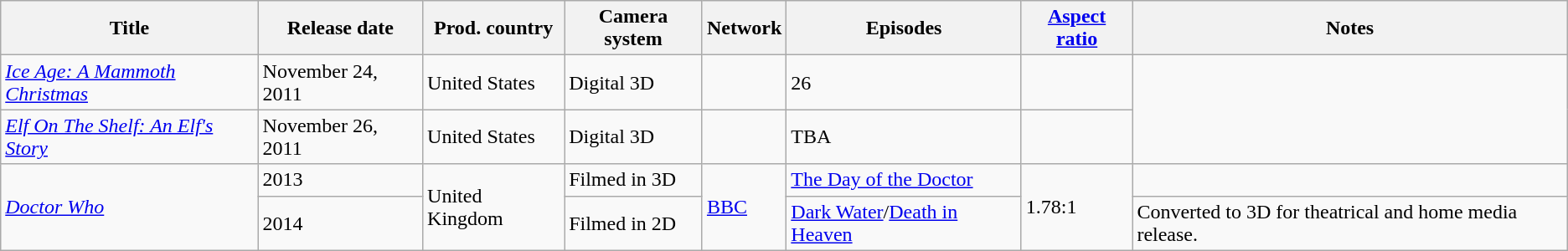<table class="wikitable sortable">
<tr>
<th>Title</th>
<th>Release date</th>
<th>Prod. country</th>
<th>Camera system</th>
<th>Network</th>
<th>Episodes</th>
<th><a href='#'>Aspect ratio</a></th>
<th>Notes</th>
</tr>
<tr>
<td><em><a href='#'>Ice Age: A Mammoth Christmas</a></em></td>
<td>November 24, 2011</td>
<td>United States</td>
<td>Digital 3D</td>
<td></td>
<td>26</td>
<td></td>
</tr>
<tr>
<td><em><a href='#'>Elf On The Shelf: An Elf's Story</a></em></td>
<td>November 26, 2011</td>
<td>United States</td>
<td>Digital 3D</td>
<td></td>
<td>TBA</td>
<td></td>
</tr>
<tr>
<td rowspan="2"><em><a href='#'>Doctor Who</a></em></td>
<td>2013</td>
<td rowspan="2">United Kingdom</td>
<td>Filmed in 3D</td>
<td rowspan="2"><a href='#'>BBC</a></td>
<td><a href='#'>The Day of the Doctor</a></td>
<td rowspan="2">1.78:1</td>
<td></td>
</tr>
<tr>
<td>2014</td>
<td>Filmed in 2D</td>
<td><a href='#'>Dark Water</a>/<a href='#'>Death in Heaven</a></td>
<td>Converted to 3D for theatrical and home media release.</td>
</tr>
</table>
